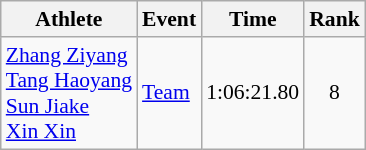<table class="wikitable" style="font-size:90%">
<tr>
<th>Athlete</th>
<th>Event</th>
<th>Time</th>
<th>Rank</th>
</tr>
<tr align="center">
<td align="left"><a href='#'>Zhang Ziyang</a><br><a href='#'>Tang Haoyang</a><br><a href='#'>Sun Jiake</a><br><a href='#'>Xin Xin</a></td>
<td align="left"><a href='#'>Team</a></td>
<td>1:06:21.80</td>
<td>8</td>
</tr>
</table>
